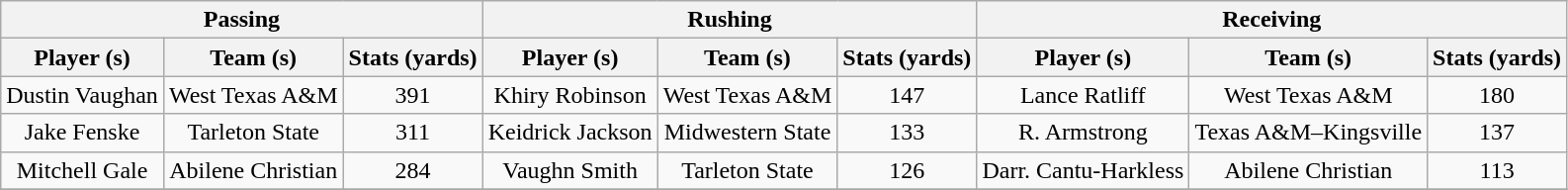<table class="wikitable sortable" style="text-align: center;">
<tr>
<th colspan="3">Passing</th>
<th colspan="3">Rushing</th>
<th colspan="3">Receiving</th>
</tr>
<tr>
<th>Player (s)</th>
<th>Team (s)</th>
<th>Stats (yards)</th>
<th>Player (s)</th>
<th>Team (s)</th>
<th>Stats (yards)</th>
<th>Player (s)</th>
<th>Team (s)</th>
<th>Stats (yards)</th>
</tr>
<tr>
<td>Dustin Vaughan</td>
<td style=>West Texas A&M</td>
<td>391</td>
<td>Khiry Robinson</td>
<td style=>West Texas A&M</td>
<td>147</td>
<td>Lance Ratliff</td>
<td style=>West Texas A&M</td>
<td>180</td>
</tr>
<tr>
<td>Jake Fenske</td>
<td style=>Tarleton State</td>
<td>311</td>
<td>Keidrick Jackson</td>
<td style=>Midwestern State</td>
<td>133</td>
<td>R. Armstrong</td>
<td style=>Texas A&M–Kingsville</td>
<td>137</td>
</tr>
<tr>
<td>Mitchell Gale</td>
<td style=>Abilene Christian</td>
<td>284</td>
<td>Vaughn Smith</td>
<td style=>Tarleton State</td>
<td>126</td>
<td>Darr. Cantu-Harkless</td>
<td style=>Abilene Christian</td>
<td>113</td>
</tr>
<tr>
</tr>
</table>
